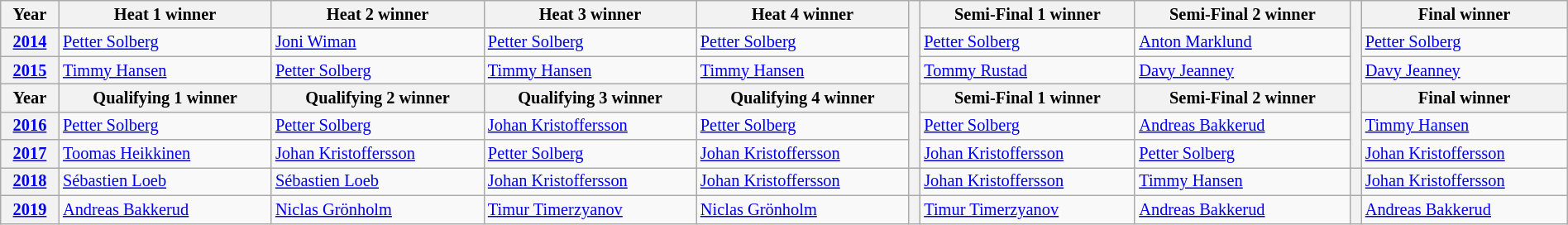<table class="wikitable" width=100% style="font-size: 85%;">
<tr>
<th>Year</th>
<th>Heat 1 winner</th>
<th>Heat 2 winner</th>
<th>Heat 3 winner</th>
<th>Heat 4 winner</th>
<th rowspan=6></th>
<th>Semi-Final 1 winner</th>
<th>Semi-Final 2 winner</th>
<th rowspan=6></th>
<th>Final winner</th>
</tr>
<tr>
<th><a href='#'>2014</a></th>
<td> <a href='#'>Petter Solberg</a></td>
<td> <a href='#'>Joni Wiman</a></td>
<td> <a href='#'>Petter Solberg</a></td>
<td> <a href='#'>Petter Solberg</a></td>
<td> <a href='#'>Petter Solberg</a></td>
<td> <a href='#'>Anton Marklund</a></td>
<td> <a href='#'>Petter Solberg</a></td>
</tr>
<tr>
<th><a href='#'>2015</a></th>
<td> <a href='#'>Timmy Hansen</a></td>
<td> <a href='#'>Petter Solberg</a></td>
<td> <a href='#'>Timmy Hansen</a></td>
<td> <a href='#'>Timmy Hansen</a></td>
<td> <a href='#'>Tommy Rustad</a></td>
<td> <a href='#'>Davy Jeanney</a></td>
<td> <a href='#'>Davy Jeanney</a></td>
</tr>
<tr>
<th>Year</th>
<th>Qualifying 1 winner</th>
<th>Qualifying 2 winner</th>
<th>Qualifying 3 winner</th>
<th>Qualifying 4 winner</th>
<th>Semi-Final 1 winner</th>
<th>Semi-Final 2 winner</th>
<th>Final winner</th>
</tr>
<tr>
<th><a href='#'>2016</a></th>
<td> <a href='#'>Petter Solberg</a></td>
<td> <a href='#'>Petter Solberg</a></td>
<td> <a href='#'>Johan Kristoffersson</a></td>
<td> <a href='#'>Petter Solberg</a></td>
<td> <a href='#'>Petter Solberg</a></td>
<td> <a href='#'>Andreas Bakkerud</a></td>
<td> <a href='#'>Timmy Hansen</a></td>
</tr>
<tr>
<th><a href='#'>2017</a></th>
<td> <a href='#'>Toomas Heikkinen</a></td>
<td> <a href='#'>Johan Kristoffersson</a></td>
<td> <a href='#'>Petter Solberg</a></td>
<td> <a href='#'>Johan Kristoffersson</a></td>
<td> <a href='#'>Johan Kristoffersson</a></td>
<td> <a href='#'>Petter Solberg</a></td>
<td> <a href='#'>Johan Kristoffersson</a></td>
</tr>
<tr>
<th><a href='#'>2018</a></th>
<td> <a href='#'>Sébastien Loeb</a></td>
<td> <a href='#'>Sébastien Loeb</a></td>
<td> <a href='#'>Johan Kristoffersson</a></td>
<td> <a href='#'>Johan Kristoffersson</a></td>
<th></th>
<td> <a href='#'>Johan Kristoffersson</a></td>
<td> <a href='#'>Timmy Hansen</a></td>
<th></th>
<td> <a href='#'>Johan Kristoffersson</a></td>
</tr>
<tr>
<th><a href='#'>2019</a></th>
<td> <a href='#'>Andreas Bakkerud</a></td>
<td> <a href='#'>Niclas Grönholm</a></td>
<td> <a href='#'>Timur Timerzyanov</a></td>
<td> <a href='#'>Niclas Grönholm</a></td>
<th></th>
<td> <a href='#'>Timur Timerzyanov</a></td>
<td> <a href='#'>Andreas Bakkerud</a></td>
<th></th>
<td> <a href='#'>Andreas Bakkerud</a></td>
</tr>
</table>
